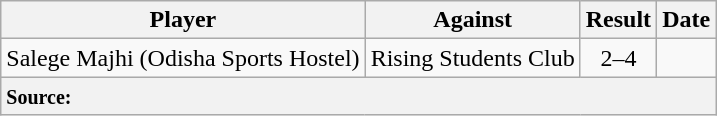<table class="wikitable">
<tr>
<th>Player</th>
<th>Against</th>
<th>Result</th>
<th>Date</th>
</tr>
<tr>
<td> Salege Majhi (Odisha Sports Hostel)</td>
<td>Rising Students Club</td>
<td align="center">2–4</td>
<td></td>
</tr>
<tr>
<th colspan="4" style="text-align:left;"><small>Source: </small></th>
</tr>
</table>
